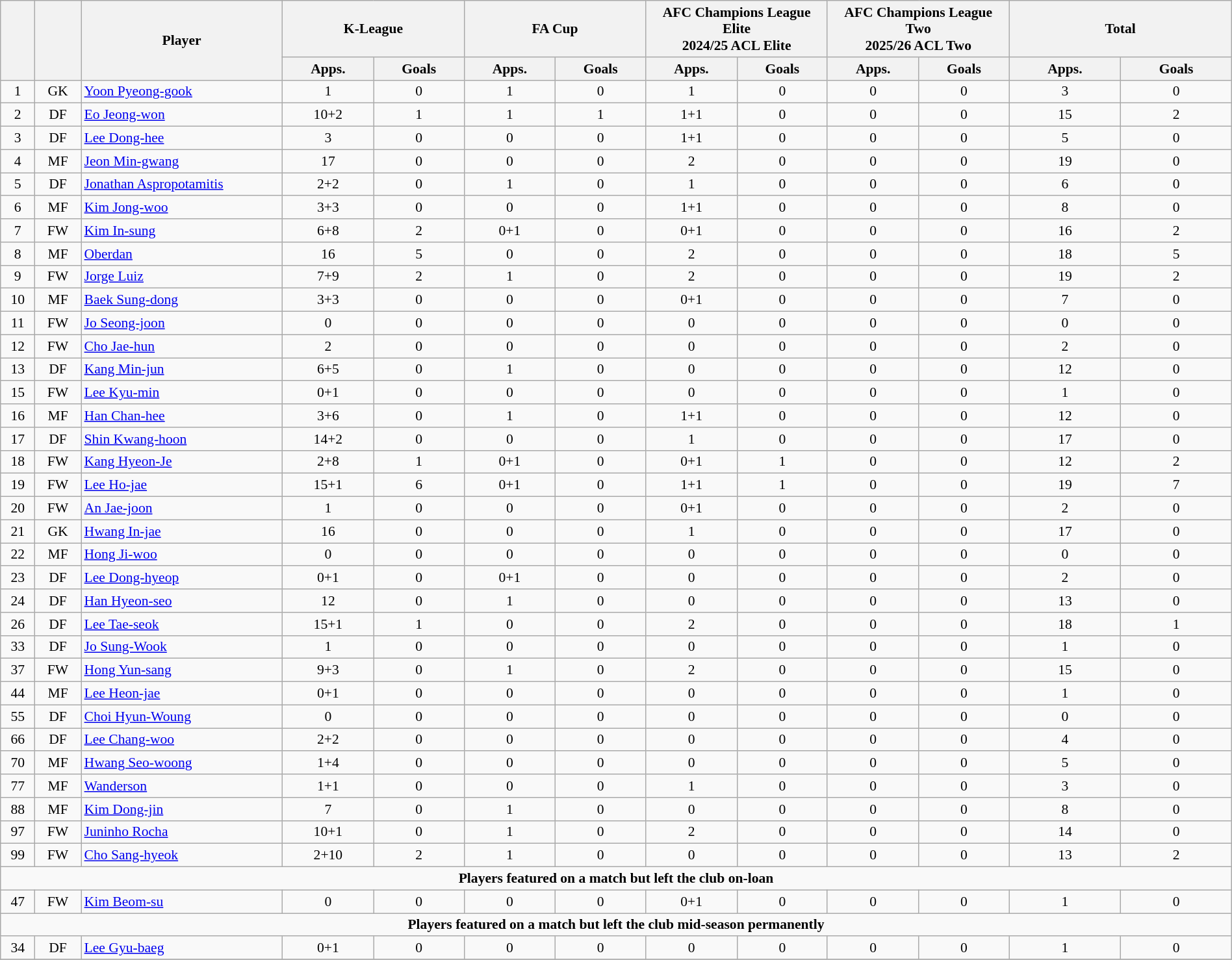<table class="wikitable" style="text-align:center; font-size:90%; width:100%;">
<tr>
<th rowspan=2></th>
<th rowspan=2></th>
<th rowspan=2 width="200">Player</th>
<th colspan=2 width="105">K-League</th>
<th colspan=2 width="105">FA Cup</th>
<th colspan=2 width="105">AFC Champions League Elite <br> 2024/25 ACL Elite</th>
<th colspan=2 width="105">AFC Champions League Two <br> 2025/26 ACL Two</th>
<th colspan=2 width="130">Total</th>
</tr>
<tr>
<th>Apps.</th>
<th> Goals</th>
<th>Apps.</th>
<th> Goals</th>
<th>Apps.</th>
<th> Goals</th>
<th>Apps.</th>
<th> Goals</th>
<th>Apps.</th>
<th> Goals</th>
</tr>
<tr>
<td>1</td>
<td>GK</td>
<td align="left"> <a href='#'>Yoon Pyeong-gook</a></td>
<td>1</td>
<td>0</td>
<td>1</td>
<td>0</td>
<td>1</td>
<td>0</td>
<td>0</td>
<td>0</td>
<td>3</td>
<td>0</td>
</tr>
<tr>
<td>2</td>
<td>DF</td>
<td align="left"> <a href='#'>Eo Jeong-won</a></td>
<td>10+2</td>
<td>1</td>
<td>1</td>
<td>1</td>
<td>1+1</td>
<td>0</td>
<td>0</td>
<td>0</td>
<td>15</td>
<td>2</td>
</tr>
<tr>
<td>3</td>
<td>DF</td>
<td align="left"> <a href='#'>Lee Dong-hee</a></td>
<td>3</td>
<td>0</td>
<td>0</td>
<td>0</td>
<td>1+1</td>
<td>0</td>
<td>0</td>
<td>0</td>
<td>5</td>
<td>0</td>
</tr>
<tr>
<td>4</td>
<td>MF</td>
<td align="left"> <a href='#'>Jeon Min-gwang</a></td>
<td>17</td>
<td>0</td>
<td>0</td>
<td>0</td>
<td>2</td>
<td>0</td>
<td>0</td>
<td>0</td>
<td>19</td>
<td>0</td>
</tr>
<tr>
<td>5</td>
<td>DF</td>
<td align="left"> <a href='#'>Jonathan Aspropotamitis</a></td>
<td>2+2</td>
<td>0</td>
<td>1</td>
<td>0</td>
<td>1</td>
<td>0</td>
<td>0</td>
<td>0</td>
<td>6</td>
<td>0</td>
</tr>
<tr>
<td>6</td>
<td>MF</td>
<td align="left"> <a href='#'>Kim Jong-woo</a></td>
<td>3+3</td>
<td>0</td>
<td>0</td>
<td>0</td>
<td>1+1</td>
<td>0</td>
<td>0</td>
<td>0</td>
<td>8</td>
<td>0</td>
</tr>
<tr>
<td>7</td>
<td>FW</td>
<td align="left"> <a href='#'>Kim In-sung</a></td>
<td>6+8</td>
<td>2</td>
<td>0+1</td>
<td>0</td>
<td>0+1</td>
<td>0</td>
<td>0</td>
<td>0</td>
<td>16</td>
<td>2</td>
</tr>
<tr>
<td>8</td>
<td>MF</td>
<td align="left"> <a href='#'>Oberdan</a></td>
<td>16</td>
<td>5</td>
<td>0</td>
<td>0</td>
<td>2</td>
<td>0</td>
<td>0</td>
<td>0</td>
<td>18</td>
<td>5</td>
</tr>
<tr>
<td>9</td>
<td>FW</td>
<td align="left"> <a href='#'>Jorge Luiz</a></td>
<td>7+9</td>
<td>2</td>
<td>1</td>
<td>0</td>
<td>2</td>
<td>0</td>
<td>0</td>
<td>0</td>
<td>19</td>
<td>2</td>
</tr>
<tr>
<td>10</td>
<td>MF</td>
<td align="left"> <a href='#'>Baek Sung-dong</a></td>
<td>3+3</td>
<td>0</td>
<td>0</td>
<td>0</td>
<td>0+1</td>
<td>0</td>
<td>0</td>
<td>0</td>
<td>7</td>
<td>0</td>
</tr>
<tr>
<td>11</td>
<td>FW</td>
<td align="left"> <a href='#'>Jo Seong-joon</a></td>
<td>0</td>
<td>0</td>
<td>0</td>
<td>0</td>
<td>0</td>
<td>0</td>
<td>0</td>
<td>0</td>
<td>0</td>
<td>0</td>
</tr>
<tr>
<td>12</td>
<td>FW</td>
<td align="left"> <a href='#'>Cho Jae-hun</a></td>
<td>2</td>
<td>0</td>
<td>0</td>
<td>0</td>
<td>0</td>
<td>0</td>
<td>0</td>
<td>0</td>
<td>2</td>
<td>0</td>
</tr>
<tr>
<td>13</td>
<td>DF</td>
<td align="left"> <a href='#'>Kang Min-jun</a></td>
<td>6+5</td>
<td>0</td>
<td>1</td>
<td>0</td>
<td>0</td>
<td>0</td>
<td>0</td>
<td>0</td>
<td>12</td>
<td>0</td>
</tr>
<tr>
<td>15</td>
<td>FW</td>
<td align="left"> <a href='#'>Lee Kyu-min</a></td>
<td>0+1</td>
<td>0</td>
<td>0</td>
<td>0</td>
<td>0</td>
<td>0</td>
<td>0</td>
<td>0</td>
<td>1</td>
<td>0</td>
</tr>
<tr>
<td>16</td>
<td>MF</td>
<td align="left"> <a href='#'>Han Chan-hee</a></td>
<td>3+6</td>
<td>0</td>
<td>1</td>
<td>0</td>
<td>1+1</td>
<td>0</td>
<td>0</td>
<td>0</td>
<td>12</td>
<td>0</td>
</tr>
<tr>
<td>17</td>
<td>DF</td>
<td align="left"> <a href='#'>Shin Kwang-hoon</a></td>
<td>14+2</td>
<td>0</td>
<td>0</td>
<td>0</td>
<td>1</td>
<td>0</td>
<td>0</td>
<td>0</td>
<td>17</td>
<td>0</td>
</tr>
<tr>
<td>18</td>
<td>FW</td>
<td align="left"> <a href='#'>Kang Hyeon-Je</a></td>
<td>2+8</td>
<td>1</td>
<td>0+1</td>
<td>0</td>
<td>0+1</td>
<td>1</td>
<td>0</td>
<td>0</td>
<td>12</td>
<td>2</td>
</tr>
<tr>
<td>19</td>
<td>FW</td>
<td align="left"> <a href='#'>Lee Ho-jae</a></td>
<td>15+1</td>
<td>6</td>
<td>0+1</td>
<td>0</td>
<td>1+1</td>
<td>1</td>
<td>0</td>
<td>0</td>
<td>19</td>
<td>7</td>
</tr>
<tr>
<td>20</td>
<td>FW</td>
<td align="left"> <a href='#'>An Jae-joon</a></td>
<td>1</td>
<td>0</td>
<td>0</td>
<td>0</td>
<td>0+1</td>
<td>0</td>
<td>0</td>
<td>0</td>
<td>2</td>
<td>0</td>
</tr>
<tr>
<td>21</td>
<td>GK</td>
<td align="left"> <a href='#'>Hwang In-jae</a></td>
<td>16</td>
<td>0</td>
<td>0</td>
<td>0</td>
<td>1</td>
<td>0</td>
<td>0</td>
<td>0</td>
<td>17</td>
<td>0</td>
</tr>
<tr>
<td>22</td>
<td>MF</td>
<td align="left"> <a href='#'>Hong Ji-woo</a></td>
<td>0</td>
<td>0</td>
<td>0</td>
<td>0</td>
<td>0</td>
<td>0</td>
<td>0</td>
<td>0</td>
<td>0</td>
<td>0</td>
</tr>
<tr>
<td>23</td>
<td>DF</td>
<td align="left"> <a href='#'>Lee Dong-hyeop</a></td>
<td>0+1</td>
<td>0</td>
<td>0+1</td>
<td>0</td>
<td>0</td>
<td>0</td>
<td>0</td>
<td>0</td>
<td>2</td>
<td>0</td>
</tr>
<tr>
<td>24</td>
<td>DF</td>
<td align="left"> <a href='#'>Han Hyeon-seo</a></td>
<td>12</td>
<td>0</td>
<td>1</td>
<td>0</td>
<td>0</td>
<td>0</td>
<td>0</td>
<td>0</td>
<td>13</td>
<td>0</td>
</tr>
<tr>
<td>26</td>
<td>DF</td>
<td align="left"> <a href='#'>Lee Tae-seok</a></td>
<td>15+1</td>
<td>1</td>
<td>0</td>
<td>0</td>
<td>2</td>
<td>0</td>
<td>0</td>
<td>0</td>
<td>18</td>
<td>1</td>
</tr>
<tr>
<td>33</td>
<td>DF</td>
<td align="left">  <a href='#'>Jo Sung-Wook</a></td>
<td>1</td>
<td>0</td>
<td>0</td>
<td>0</td>
<td>0</td>
<td>0</td>
<td>0</td>
<td>0</td>
<td>1</td>
<td>0</td>
</tr>
<tr>
<td>37</td>
<td>FW</td>
<td align="left"> <a href='#'>Hong Yun-sang</a></td>
<td>9+3</td>
<td>0</td>
<td>1</td>
<td>0</td>
<td>2</td>
<td>0</td>
<td>0</td>
<td>0</td>
<td>15</td>
<td>0</td>
</tr>
<tr>
<td>44</td>
<td>MF</td>
<td align="left"> <a href='#'>Lee Heon-jae</a></td>
<td>0+1</td>
<td>0</td>
<td>0</td>
<td>0</td>
<td>0</td>
<td>0</td>
<td>0</td>
<td>0</td>
<td>1</td>
<td>0</td>
</tr>
<tr>
<td>55</td>
<td>DF</td>
<td align="left"> <a href='#'>Choi Hyun-Woung</a></td>
<td>0</td>
<td>0</td>
<td>0</td>
<td>0</td>
<td>0</td>
<td>0</td>
<td>0</td>
<td>0</td>
<td>0</td>
<td>0</td>
</tr>
<tr>
<td>66</td>
<td>DF</td>
<td align="left"> <a href='#'>Lee Chang-woo</a></td>
<td>2+2</td>
<td>0</td>
<td>0</td>
<td>0</td>
<td>0</td>
<td>0</td>
<td>0</td>
<td>0</td>
<td>4</td>
<td>0</td>
</tr>
<tr>
<td>70</td>
<td>MF</td>
<td align="left"> <a href='#'>Hwang Seo-woong</a></td>
<td>1+4</td>
<td>0</td>
<td>0</td>
<td>0</td>
<td>0</td>
<td>0</td>
<td>0</td>
<td>0</td>
<td>5</td>
<td>0</td>
</tr>
<tr>
<td>77</td>
<td>MF</td>
<td align="left"> <a href='#'>Wanderson</a></td>
<td>1+1</td>
<td>0</td>
<td>0</td>
<td>0</td>
<td>1</td>
<td>0</td>
<td>0</td>
<td>0</td>
<td>3</td>
<td>0</td>
</tr>
<tr>
<td>88</td>
<td>MF</td>
<td align="left"> <a href='#'>Kim Dong-jin</a></td>
<td>7</td>
<td>0</td>
<td>1</td>
<td>0</td>
<td>0</td>
<td>0</td>
<td>0</td>
<td>0</td>
<td>8</td>
<td>0</td>
</tr>
<tr>
<td>97</td>
<td>FW</td>
<td align="left"> <a href='#'>Juninho Rocha</a></td>
<td>10+1</td>
<td>0</td>
<td>1</td>
<td>0</td>
<td>2</td>
<td>0</td>
<td>0</td>
<td>0</td>
<td>14</td>
<td>0</td>
</tr>
<tr>
<td>99</td>
<td>FW</td>
<td align="left">  <a href='#'>Cho Sang-hyeok</a></td>
<td>2+10</td>
<td>2</td>
<td>1</td>
<td>0</td>
<td>0</td>
<td>0</td>
<td>0</td>
<td>0</td>
<td>13</td>
<td>2</td>
</tr>
<tr>
<td colspan="15"><strong>Players featured on a match but left the club on-loan</strong></td>
</tr>
<tr>
<td>47</td>
<td>FW</td>
<td align="left"> <a href='#'>Kim Beom-su</a></td>
<td>0</td>
<td>0</td>
<td>0</td>
<td>0</td>
<td>0+1</td>
<td>0</td>
<td>0</td>
<td>0</td>
<td>1</td>
<td>0</td>
</tr>
<tr>
<td colspan="15"><strong>Players featured on a match but left the club mid-season permanently</strong></td>
</tr>
<tr>
<td>34</td>
<td>DF</td>
<td align="left"> <a href='#'>Lee Gyu-baeg</a></td>
<td>0+1</td>
<td>0</td>
<td>0</td>
<td>0</td>
<td>0</td>
<td>0</td>
<td>0</td>
<td>0</td>
<td>1</td>
<td>0</td>
</tr>
<tr>
</tr>
</table>
